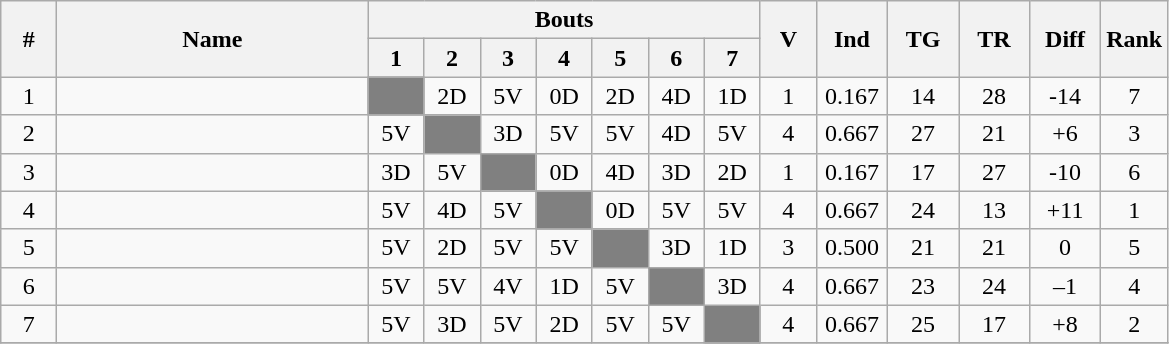<table class="wikitable" style="text-align:center;">
<tr>
<th rowspan=2 width=30>#</th>
<th rowspan=2 width=200>Name</th>
<th colspan=7>Bouts</th>
<th rowspan=2 width=30>V</th>
<th rowspan=2 width=40>Ind</th>
<th rowspan=2 width=40>TG</th>
<th rowspan=2 width=40>TR</th>
<th rowspan=2 width=40>Diff</th>
<th rowspan=2 width=30>Rank</th>
</tr>
<tr>
<th width=30>1</th>
<th width=30>2</th>
<th width=30>3</th>
<th width=30>4</th>
<th width=30>5</th>
<th width=30>6</th>
<th width=30>7</th>
</tr>
<tr>
<td>1</td>
<td align=left></td>
<td bgcolor=grey></td>
<td>2D</td>
<td>5V</td>
<td>0D</td>
<td>2D</td>
<td>4D</td>
<td>1D</td>
<td>1</td>
<td>0.167</td>
<td>14</td>
<td>28</td>
<td>-14</td>
<td>7</td>
</tr>
<tr>
<td>2</td>
<td align=left></td>
<td>5V</td>
<td bgcolor=grey></td>
<td>3D</td>
<td>5V</td>
<td>5V</td>
<td>4D</td>
<td>5V</td>
<td>4</td>
<td>0.667</td>
<td>27</td>
<td>21</td>
<td>+6</td>
<td>3</td>
</tr>
<tr>
<td>3</td>
<td align=left></td>
<td>3D</td>
<td>5V</td>
<td bgcolor=grey></td>
<td>0D</td>
<td>4D</td>
<td>3D</td>
<td>2D</td>
<td>1</td>
<td>0.167</td>
<td>17</td>
<td>27</td>
<td>-10</td>
<td>6</td>
</tr>
<tr>
<td>4</td>
<td align=left></td>
<td>5V</td>
<td>4D</td>
<td>5V</td>
<td bgcolor=grey></td>
<td>0D</td>
<td>5V</td>
<td>5V</td>
<td>4</td>
<td>0.667</td>
<td>24</td>
<td>13</td>
<td>+11</td>
<td>1</td>
</tr>
<tr>
<td>5</td>
<td align=left></td>
<td>5V</td>
<td>2D</td>
<td>5V</td>
<td>5V</td>
<td bgcolor=grey></td>
<td>3D</td>
<td>1D</td>
<td>3</td>
<td>0.500</td>
<td>21</td>
<td>21</td>
<td>0</td>
<td>5</td>
</tr>
<tr>
<td>6</td>
<td align=left></td>
<td>5V</td>
<td>5V</td>
<td>4V</td>
<td>1D</td>
<td>5V</td>
<td bgcolor=grey></td>
<td>3D</td>
<td>4</td>
<td>0.667</td>
<td>23</td>
<td>24</td>
<td>–1</td>
<td>4</td>
</tr>
<tr>
<td>7</td>
<td align=left></td>
<td>5V</td>
<td>3D</td>
<td>5V</td>
<td>2D</td>
<td>5V</td>
<td>5V</td>
<td bgcolor=grey></td>
<td>4</td>
<td>0.667</td>
<td>25</td>
<td>17</td>
<td>+8</td>
<td>2</td>
</tr>
<tr>
</tr>
</table>
